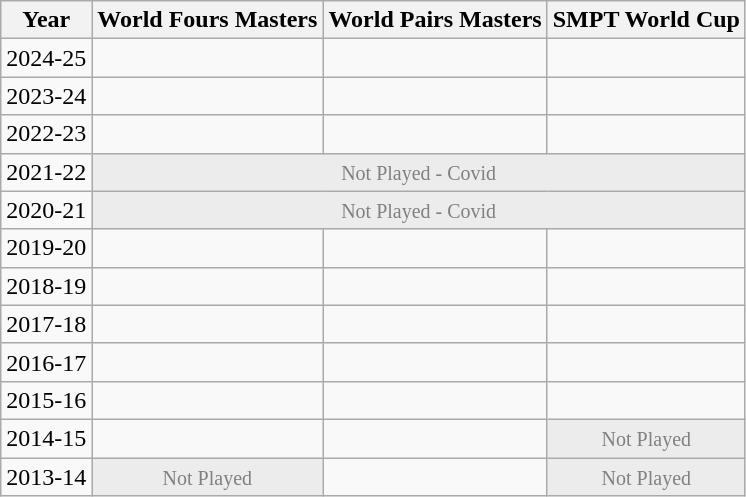<table class="wikitable">
<tr>
<th>Year</th>
<th>World Fours Masters</th>
<th>World Pairs Masters</th>
<th>SMPT World Cup</th>
</tr>
<tr>
<td>2024-25</td>
<td> </td>
<td></td>
<td></td>
</tr>
<tr>
<td>2023-24</td>
<td></td>
<td></td>
<td></td>
</tr>
<tr>
<td>2022-23</td>
<td> </td>
<td></td>
<td></td>
</tr>
<tr>
<td>2021-22</td>
<td style="background: #ececec; color: grey; text-align: center" class="table-na" colspan="3"><small>Not Played - Covid</small></td>
</tr>
<tr>
<td>2020-21</td>
<td style="background: #ececec; color: grey; text-align: center" class="table-na" colspan="3"><small>Not Played - Covid</small></td>
</tr>
<tr>
<td>2019-20</td>
<td></td>
<td></td>
<td></td>
</tr>
<tr>
<td>2018-19</td>
<td></td>
<td></td>
<td></td>
</tr>
<tr>
<td>2017-18</td>
<td></td>
<td></td>
<td></td>
</tr>
<tr>
<td>2016-17</td>
<td></td>
<td></td>
<td></td>
</tr>
<tr>
<td>2015-16</td>
<td></td>
<td></td>
<td></td>
</tr>
<tr>
<td>2014-15</td>
<td></td>
<td></td>
<td style="background: #ececec; color: grey; text-align: center" class="table-na"><small>Not Played</small></td>
</tr>
<tr>
<td>2013-14</td>
<td style="background: #ececec; color: grey; text-align: center" class="table-na"><small>Not Played</small></td>
<td></td>
<td style="background: #ececec; color: grey; text-align: center" class="table-na"><small>Not Played</small></td>
</tr>
</table>
